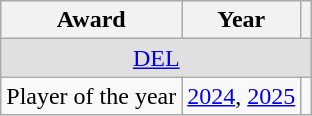<table class="wikitable">
<tr>
<th>Award</th>
<th>Year</th>
<th></th>
</tr>
<tr ALIGN="center" bgcolor="#e0e0e0">
<td colspan="3"><a href='#'>DEL</a></td>
</tr>
<tr>
<td>Player of the year</td>
<td><a href='#'>2024</a>, <a href='#'>2025</a></td>
<td></td>
</tr>
</table>
